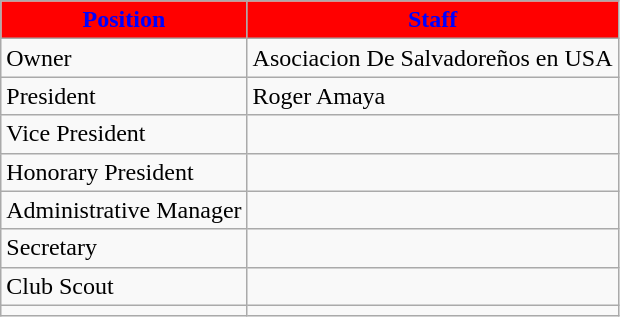<table class="wikitable">
<tr>
<th style="color:Blue; background:#f00;">Position</th>
<th style="color:Blue; background:#f00;">Staff</th>
</tr>
<tr>
<td>Owner</td>
<td> Asociacion De Salvadoreños en USA</td>
</tr>
<tr>
<td>President</td>
<td> Roger Amaya</td>
</tr>
<tr>
<td>Vice President</td>
<td></td>
</tr>
<tr>
<td>Honorary President</td>
<td></td>
</tr>
<tr>
<td>Administrative Manager</td>
<td></td>
</tr>
<tr>
<td>Secretary</td>
<td></td>
</tr>
<tr>
<td>Club Scout</td>
<td></td>
</tr>
<tr>
<td></td>
<td></td>
</tr>
</table>
